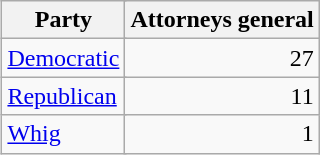<table class=wikitable style="float:right;margin:0 0 0.5em 1em;">
<tr>
<th colspan=2>Party</th>
<th>Attorneys general</th>
</tr>
<tr>
<td colspan=2><a href='#'>Democratic</a></td>
<td align=right>27</td>
</tr>
<tr>
<td colspan=2><a href='#'>Republican</a></td>
<td align=right>11</td>
</tr>
<tr>
<td colspan=2><a href='#'>Whig</a></td>
<td align=right>1</td>
</tr>
</table>
